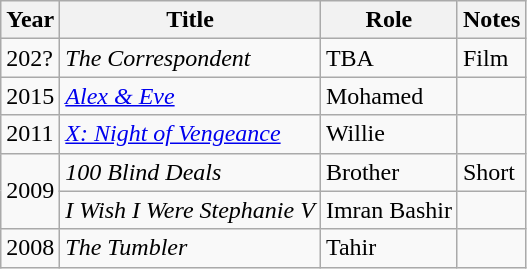<table class="wikitable">
<tr>
<th>Year</th>
<th>Title</th>
<th>Role</th>
<th>Notes</th>
</tr>
<tr>
<td>202?</td>
<td><em>The Correspondent</em></td>
<td>TBA</td>
<td>Film</td>
</tr>
<tr>
<td>2015</td>
<td><em><a href='#'>Alex & Eve</a></em></td>
<td>Mohamed</td>
<td></td>
</tr>
<tr>
<td>2011</td>
<td><em><a href='#'>X: Night of Vengeance</a></em></td>
<td>Willie</td>
<td></td>
</tr>
<tr>
<td rowspan="2">2009</td>
<td><em>100 Blind Deals</em></td>
<td>Brother</td>
<td>Short</td>
</tr>
<tr>
<td><em>I Wish I Were Stephanie V</em></td>
<td>Imran Bashir</td>
<td></td>
</tr>
<tr>
<td>2008</td>
<td><em>The Tumbler</em></td>
<td>Tahir</td>
<td></td>
</tr>
</table>
